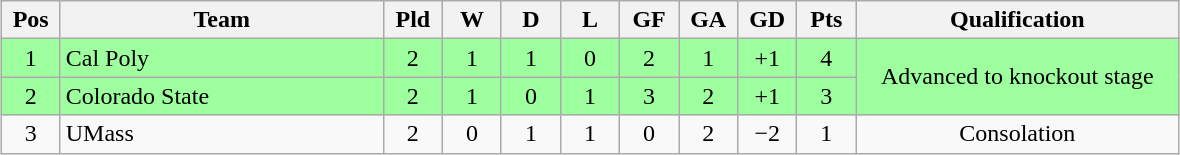<table class="wikitable" style="text-align:center; margin: 1em auto">
<tr>
<th style="width:2em">Pos</th>
<th style="width:13em">Team</th>
<th style="width:2em">Pld</th>
<th style="width:2em">W</th>
<th style="width:2em">D</th>
<th style="width:2em">L</th>
<th style="width:2em">GF</th>
<th style="width:2em">GA</th>
<th style="width:2em">GD</th>
<th style="width:2em">Pts</th>
<th style="width:13em">Qualification</th>
</tr>
<tr bgcolor="#9eff9e">
<td>1</td>
<td style="text-align:left">Cal Poly</td>
<td>2</td>
<td>1</td>
<td>1</td>
<td>0</td>
<td>2</td>
<td>1</td>
<td>+1</td>
<td>4</td>
<td rowspan="2">Advanced to knockout stage</td>
</tr>
<tr bgcolor="#9eff9e">
<td>2</td>
<td style="text-align:left">Colorado State</td>
<td>2</td>
<td>1</td>
<td>0</td>
<td>1</td>
<td>3</td>
<td>2</td>
<td>+1</td>
<td>3</td>
</tr>
<tr>
<td>3</td>
<td style="text-align:left">UMass</td>
<td>2</td>
<td>0</td>
<td>1</td>
<td>1</td>
<td>0</td>
<td>2</td>
<td>−2</td>
<td>1</td>
<td>Consolation</td>
</tr>
</table>
